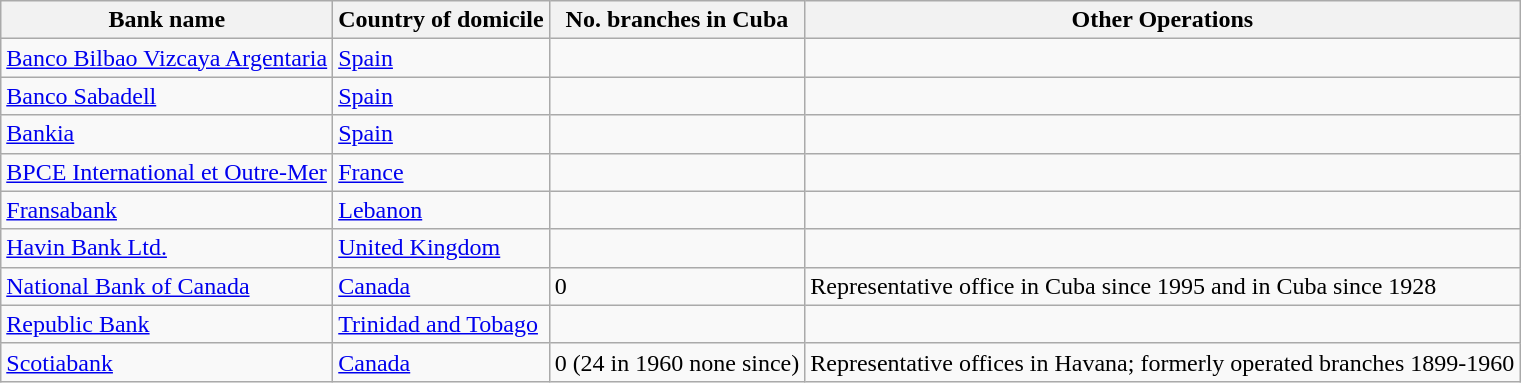<table class="wikitable sortable">
<tr valign="middle">
<th>Bank name</th>
<th>Country of domicile</th>
<th>No. branches in Cuba</th>
<th>Other Operations</th>
</tr>
<tr>
<td><a href='#'>Banco Bilbao Vizcaya Argentaria</a></td>
<td><a href='#'>Spain</a></td>
<td></td>
<td></td>
</tr>
<tr>
<td><a href='#'>Banco Sabadell</a></td>
<td><a href='#'>Spain</a></td>
<td></td>
<td></td>
</tr>
<tr>
<td><a href='#'>Bankia</a></td>
<td><a href='#'>Spain</a></td>
<td></td>
<td></td>
</tr>
<tr>
<td><a href='#'>BPCE International et Outre-Mer</a></td>
<td><a href='#'>France</a></td>
<td></td>
<td></td>
</tr>
<tr>
<td><a href='#'>Fransabank</a></td>
<td><a href='#'>Lebanon</a></td>
<td></td>
<td></td>
</tr>
<tr>
<td><a href='#'>Havin Bank Ltd.</a></td>
<td><a href='#'>United Kingdom</a></td>
<td></td>
<td></td>
</tr>
<tr>
<td><a href='#'>National Bank of Canada</a></td>
<td><a href='#'>Canada</a></td>
<td>0</td>
<td>Representative office in Cuba since 1995 and in Cuba since 1928</td>
</tr>
<tr>
<td><a href='#'>Republic Bank</a></td>
<td><a href='#'>Trinidad and Tobago</a></td>
<td></td>
<td></td>
</tr>
<tr>
<td><a href='#'>Scotiabank</a> </td>
<td><a href='#'>Canada</a></td>
<td>0 (24 in 1960 none since)</td>
<td>Representative offices in Havana; formerly operated branches 1899-1960</td>
</tr>
</table>
